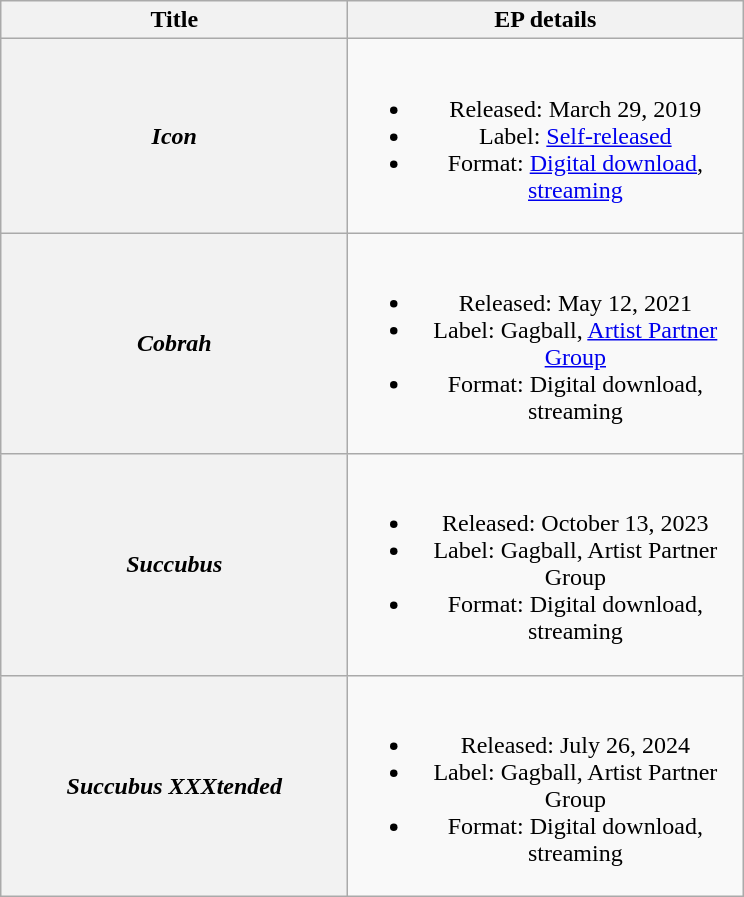<table class="wikitable plainrowheaders" style="text-align:center;">
<tr>
<th scope="col" style="width:14em;">Title</th>
<th scope="col" style="width:16em;">EP details</th>
</tr>
<tr>
<th scope="row"><em>Icon</em></th>
<td><br><ul><li>Released: March 29, 2019</li><li>Label: <a href='#'>Self-released</a></li><li>Format: <a href='#'>Digital download</a>, <a href='#'>streaming</a></li></ul></td>
</tr>
<tr>
<th scope="row"><em>Cobrah</em></th>
<td><br><ul><li>Released: May 12, 2021</li><li>Label: Gagball, <a href='#'>Artist Partner Group</a></li><li>Format: Digital download, streaming</li></ul></td>
</tr>
<tr>
<th scope="row"><em>Succubus</em></th>
<td><br><ul><li>Released: October 13, 2023</li><li>Label: Gagball, Artist Partner Group</li><li>Format: Digital download, streaming</li></ul></td>
</tr>
<tr>
<th scope="row"><em>Succubus XXXtended</em></th>
<td><br><ul><li>Released: July 26, 2024</li><li>Label: Gagball, Artist Partner Group</li><li>Format: Digital download, streaming</li></ul></td>
</tr>
</table>
